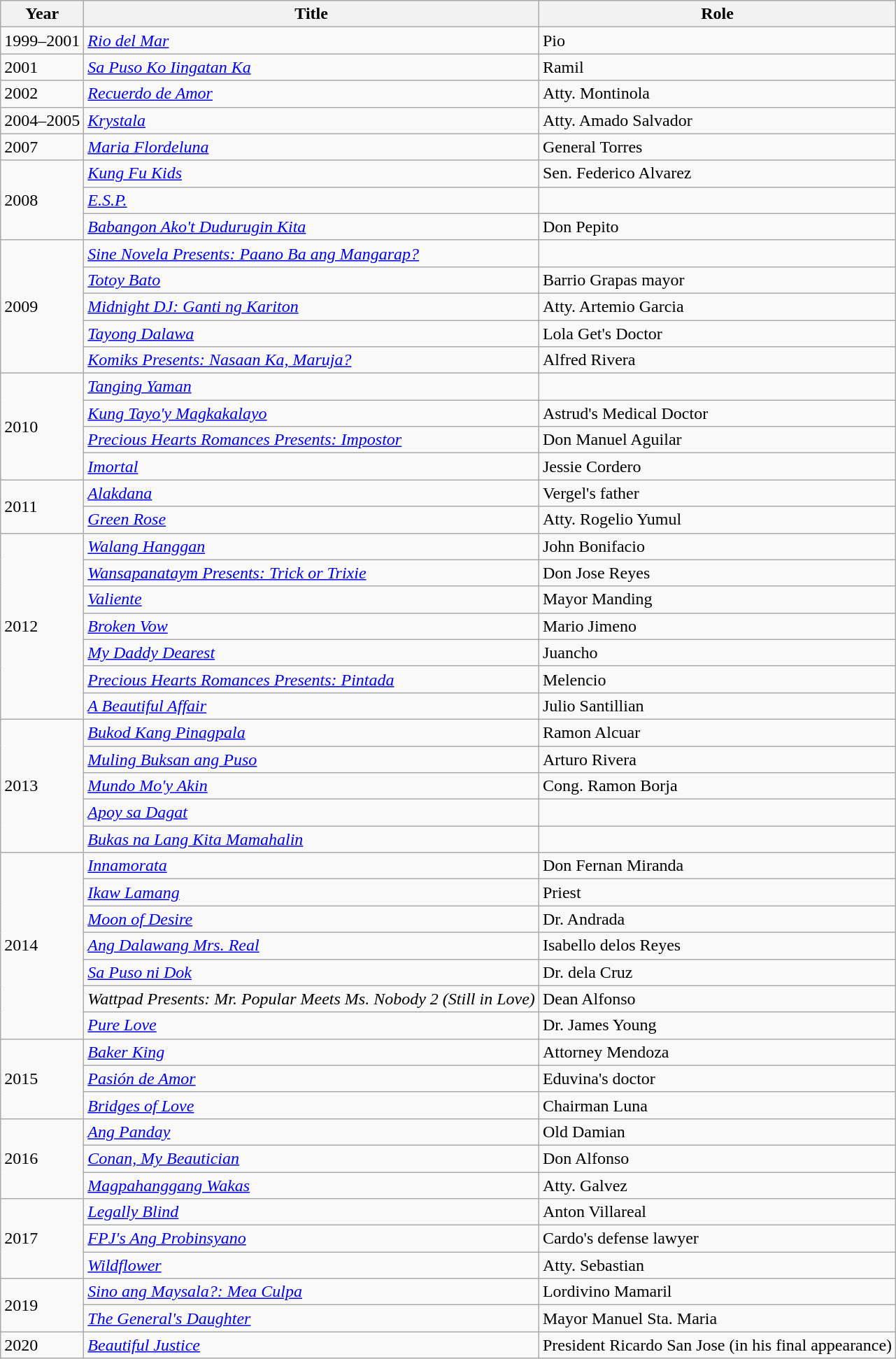<table class="wikitable sortable">
<tr>
<th>Year</th>
<th>Title</th>
<th>Role</th>
</tr>
<tr>
<td>1999–2001</td>
<td><em><a href='#'>Rio del Mar</a></em></td>
<td>Pio</td>
</tr>
<tr>
<td>2001</td>
<td><em><a href='#'>Sa Puso Ko Iingatan Ka</a></em></td>
<td>Ramil</td>
</tr>
<tr>
<td>2002</td>
<td><em><a href='#'>Recuerdo de Amor</a></em></td>
<td>Atty. Montinola</td>
</tr>
<tr>
<td>2004–2005</td>
<td><em><a href='#'>Krystala</a></em></td>
<td>Atty. Amado Salvador</td>
</tr>
<tr>
<td>2007</td>
<td><em><a href='#'>Maria Flordeluna</a></em></td>
<td>General Torres</td>
</tr>
<tr>
<td rowspan="3">2008</td>
<td><em><a href='#'>Kung Fu Kids</a></em></td>
<td>Sen. Federico Alvarez</td>
</tr>
<tr>
<td><em><a href='#'>E.S.P.</a></em></td>
<td></td>
</tr>
<tr>
<td><em><a href='#'>Babangon Ako't Dudurugin Kita</a></em></td>
<td>Don Pepito</td>
</tr>
<tr>
<td rowspan="5">2009</td>
<td><em><a href='#'>Sine Novela Presents: Paano Ba ang Mangarap?</a></em></td>
<td></td>
</tr>
<tr>
<td><em><a href='#'>Totoy Bato</a></em></td>
<td>Barrio Grapas mayor</td>
</tr>
<tr>
<td><em><a href='#'>Midnight DJ: Ganti ng Kariton</a></em></td>
<td>Atty. Artemio Garcia</td>
</tr>
<tr>
<td><em><a href='#'>Tayong Dalawa</a></em></td>
<td>Lola Get's Doctor</td>
</tr>
<tr>
<td><em><a href='#'>Komiks Presents: Nasaan Ka, Maruja?</a></em></td>
<td>Alfred Rivera</td>
</tr>
<tr>
<td rowspan="4">2010</td>
<td><em><a href='#'>Tanging Yaman</a></em></td>
<td></td>
</tr>
<tr>
<td><em><a href='#'>Kung Tayo'y Magkakalayo</a></em></td>
<td>Astrud's Medical Doctor</td>
</tr>
<tr>
<td><em><a href='#'>Precious Hearts Romances Presents: Impostor</a></em></td>
<td>Don Manuel Aguilar</td>
</tr>
<tr>
<td><em><a href='#'>Imortal</a></em></td>
<td>Jessie Cordero</td>
</tr>
<tr>
<td rowspan="2">2011</td>
<td><em><a href='#'>Alakdana</a></em></td>
<td>Vergel's father</td>
</tr>
<tr>
<td><em><a href='#'>Green Rose</a></em></td>
<td>Atty. Rogelio Yumul</td>
</tr>
<tr>
<td rowspan="7">2012</td>
<td><em><a href='#'>Walang Hanggan</a></em></td>
<td>John Bonifacio</td>
</tr>
<tr>
<td><em><a href='#'>Wansapanataym Presents: Trick or Trixie</a></em></td>
<td>Don Jose Reyes</td>
</tr>
<tr>
<td><em><a href='#'>Valiente</a></em></td>
<td>Mayor Manding</td>
</tr>
<tr>
<td><em><a href='#'>Broken Vow</a></em></td>
<td>Mario Jimeno</td>
</tr>
<tr>
<td><em><a href='#'>My Daddy Dearest</a></em></td>
<td>Juancho</td>
</tr>
<tr>
<td><em><a href='#'>Precious Hearts Romances Presents: Pintada</a></em></td>
<td>Melencio</td>
</tr>
<tr>
<td><em><a href='#'>A Beautiful Affair</a></em></td>
<td>Julio Santillian</td>
</tr>
<tr>
<td rowspan="5">2013</td>
<td><em><a href='#'>Bukod Kang Pinagpala</a></em></td>
<td>Ramon Alcuar</td>
</tr>
<tr>
<td><em><a href='#'>Muling Buksan ang Puso</a></em></td>
<td>Arturo Rivera</td>
</tr>
<tr>
<td><em><a href='#'>Mundo Mo'y Akin</a></em></td>
<td>Cong. Ramon Borja</td>
</tr>
<tr>
<td><em><a href='#'>Apoy sa Dagat</a></em></td>
<td></td>
</tr>
<tr>
<td><em><a href='#'>Bukas na Lang Kita Mamahalin</a></em></td>
<td></td>
</tr>
<tr>
<td rowspan="7">2014</td>
<td><em><a href='#'>Innamorata</a></em></td>
<td>Don Fernan Miranda</td>
</tr>
<tr>
<td><em><a href='#'>Ikaw Lamang</a></em></td>
<td>Priest</td>
</tr>
<tr>
<td><em><a href='#'>Moon of Desire</a></em></td>
<td>Dr. Andrada</td>
</tr>
<tr>
<td><em><a href='#'>Ang Dalawang Mrs. Real</a></em></td>
<td>Isabello delos Reyes</td>
</tr>
<tr>
<td><em><a href='#'>Sa Puso ni Dok</a></em></td>
<td>Dr. dela Cruz</td>
</tr>
<tr>
<td><em>Wattpad Presents: Mr. Popular Meets Ms. Nobody 2 (Still in Love)</em></td>
<td>Dean Alfonso</td>
</tr>
<tr>
<td><em><a href='#'>Pure Love</a></em></td>
<td>Dr. James Young</td>
</tr>
<tr>
<td rowspan="3">2015</td>
<td><em><a href='#'>Baker King</a></em></td>
<td>Attorney Mendoza</td>
</tr>
<tr>
<td><em><a href='#'>Pasión de Amor</a></em></td>
<td>Eduvina's doctor</td>
</tr>
<tr>
<td><em><a href='#'>Bridges of Love</a></em></td>
<td>Chairman Luna</td>
</tr>
<tr>
<td rowspan="3">2016</td>
<td><em><a href='#'>Ang Panday</a></em></td>
<td>Old Damian</td>
</tr>
<tr>
<td><em><a href='#'>Conan, My Beautician</a></em></td>
<td>Don Alfonso</td>
</tr>
<tr>
<td><em><a href='#'>Magpahanggang Wakas</a></em></td>
<td>Atty. Galvez</td>
</tr>
<tr>
<td rowspan="3">2017</td>
<td><em><a href='#'>Legally Blind</a></em></td>
<td>Anton Villareal</td>
</tr>
<tr>
<td><em><a href='#'>FPJ's Ang Probinsyano</a></em></td>
<td>Cardo's defense lawyer</td>
</tr>
<tr>
<td><em><a href='#'>Wildflower</a></em></td>
<td>Atty. Sebastian</td>
</tr>
<tr>
<td rowspan="2">2019</td>
<td><em><a href='#'>Sino ang Maysala?: Mea Culpa</a></em></td>
<td>Lordivino Mamaril</td>
</tr>
<tr>
<td><em><a href='#'>The General's Daughter</a></em></td>
<td>Mayor Manuel Sta. Maria</td>
</tr>
<tr>
<td>2020</td>
<td><em><a href='#'>Beautiful Justice</a></em></td>
<td>President Ricardo San Jose (in his final appearance)</td>
</tr>
</table>
